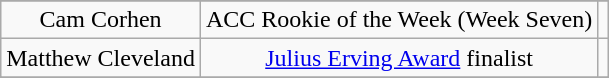<table class="wikitable sortable" style="text-align: center">
<tr align=center>
</tr>
<tr>
<td>Cam Corhen</td>
<td>ACC Rookie of the Week (Week Seven)</td>
<td></td>
</tr>
<tr>
<td>Matthew Cleveland</td>
<td><a href='#'>Julius Erving Award</a> finalist</td>
<td></td>
</tr>
<tr>
</tr>
<tr>
</tr>
</table>
